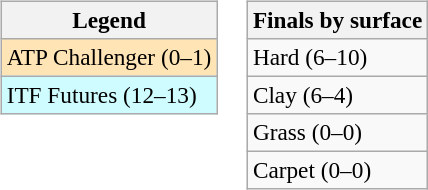<table>
<tr valign=top>
<td><br><table class=wikitable style=font-size:97%>
<tr>
<th>Legend</th>
</tr>
<tr bgcolor=moccasin>
<td>ATP Challenger (0–1)</td>
</tr>
<tr bgcolor=cffcff>
<td>ITF Futures (12–13)</td>
</tr>
</table>
</td>
<td><br><table class=wikitable style=font-size:97%>
<tr>
<th>Finals by surface</th>
</tr>
<tr>
<td>Hard (6–10)</td>
</tr>
<tr>
<td>Clay (6–4)</td>
</tr>
<tr>
<td>Grass (0–0)</td>
</tr>
<tr>
<td>Carpet (0–0)</td>
</tr>
</table>
</td>
</tr>
</table>
